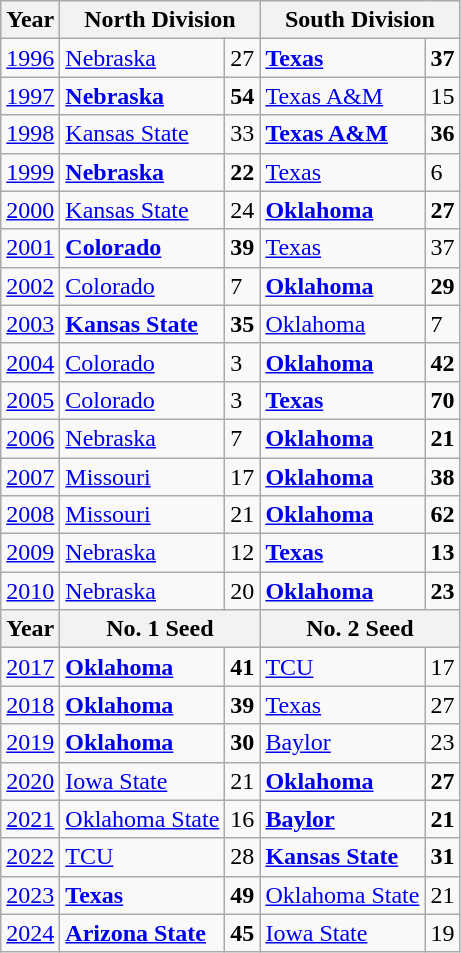<table class="wikitable" style="text-align:left">
<tr>
<th>Year</th>
<th colspan="2">North Division</th>
<th colspan="2">South Division</th>
</tr>
<tr>
<td><a href='#'>1996</a></td>
<td> <a href='#'>Nebraska</a></td>
<td>27</td>
<td><strong><a href='#'>Texas</a></strong></td>
<td><strong>37</strong></td>
</tr>
<tr>
<td><a href='#'>1997</a></td>
<td> <strong><a href='#'>Nebraska</a></strong></td>
<td><strong>54</strong></td>
<td> <a href='#'>Texas A&M</a></td>
<td>15</td>
</tr>
<tr>
<td><a href='#'>1998</a></td>
<td> <a href='#'>Kansas State</a></td>
<td>33</td>
<td> <strong><a href='#'>Texas A&M</a></strong></td>
<td><strong>36</strong></td>
</tr>
<tr>
<td><a href='#'>1999</a></td>
<td> <strong><a href='#'>Nebraska</a></strong></td>
<td><strong>22</strong></td>
<td> <a href='#'>Texas</a></td>
<td>6</td>
</tr>
<tr>
<td><a href='#'>2000</a></td>
<td> <a href='#'>Kansas State</a></td>
<td>24</td>
<td> <strong><a href='#'>Oklahoma</a></strong></td>
<td><strong>27</strong></td>
</tr>
<tr>
<td><a href='#'>2001</a></td>
<td> <strong><a href='#'>Colorado</a></strong></td>
<td><strong>39</strong></td>
<td> <a href='#'>Texas</a></td>
<td>37</td>
</tr>
<tr>
<td><a href='#'>2002</a></td>
<td> <a href='#'>Colorado</a></td>
<td>7</td>
<td> <strong><a href='#'>Oklahoma</a></strong></td>
<td><strong>29</strong></td>
</tr>
<tr>
<td><a href='#'>2003</a></td>
<td> <strong><a href='#'>Kansas State</a></strong></td>
<td><strong>35</strong></td>
<td> <a href='#'>Oklahoma</a></td>
<td>7</td>
</tr>
<tr>
<td><a href='#'>2004</a></td>
<td><a href='#'>Colorado</a></td>
<td>3</td>
<td> <strong><a href='#'>Oklahoma</a></strong></td>
<td><strong>42</strong></td>
</tr>
<tr>
<td><a href='#'>2005</a></td>
<td><a href='#'>Colorado</a></td>
<td>3</td>
<td> <strong><a href='#'>Texas</a></strong></td>
<td><strong>70</strong></td>
</tr>
<tr>
<td><a href='#'>2006</a></td>
<td> <a href='#'>Nebraska</a></td>
<td>7</td>
<td> <strong><a href='#'>Oklahoma</a></strong></td>
<td><strong>21</strong></td>
</tr>
<tr>
<td><a href='#'>2007</a></td>
<td> <a href='#'>Missouri</a></td>
<td>17</td>
<td> <strong><a href='#'>Oklahoma</a></strong></td>
<td><strong>38</strong></td>
</tr>
<tr>
<td><a href='#'>2008</a></td>
<td> <a href='#'>Missouri</a></td>
<td>21</td>
<td> <strong><a href='#'>Oklahoma</a></strong></td>
<td><strong>62</strong></td>
</tr>
<tr>
<td><a href='#'>2009</a></td>
<td> <a href='#'>Nebraska</a></td>
<td>12</td>
<td> <strong><a href='#'>Texas</a></strong></td>
<td><strong>13</strong></td>
</tr>
<tr>
<td><a href='#'>2010</a></td>
<td> <a href='#'>Nebraska</a></td>
<td>20</td>
<td> <strong><a href='#'>Oklahoma</a></strong></td>
<td><strong>23</strong></td>
</tr>
<tr>
<th>Year</th>
<th colspan="2">No. 1 Seed</th>
<th colspan="2">No. 2 Seed</th>
</tr>
<tr>
<td><a href='#'>2017</a></td>
<td> <strong><a href='#'>Oklahoma</a></strong></td>
<td><strong>41</strong></td>
<td> <a href='#'>TCU</a></td>
<td>17</td>
</tr>
<tr>
<td><a href='#'>2018</a></td>
<td><strong> <a href='#'>Oklahoma</a></strong></td>
<td><strong>39</strong></td>
<td> <a href='#'>Texas</a></td>
<td>27</td>
</tr>
<tr>
<td><a href='#'>2019</a></td>
<td><strong> <a href='#'>Oklahoma</a></strong></td>
<td><strong>30</strong></td>
<td> <a href='#'>Baylor</a></td>
<td>23</td>
</tr>
<tr>
<td><a href='#'>2020</a></td>
<td> <a href='#'>Iowa State</a></td>
<td>21</td>
<td><strong> <a href='#'>Oklahoma</a></strong></td>
<td><strong>27</strong></td>
</tr>
<tr>
<td><a href='#'>2021</a></td>
<td> <a href='#'>Oklahoma State</a></td>
<td>16</td>
<td><strong> <a href='#'>Baylor</a></strong></td>
<td><strong>21</strong></td>
</tr>
<tr>
<td><a href='#'>2022</a></td>
<td> <a href='#'>TCU</a></td>
<td>28</td>
<td><strong> <a href='#'>Kansas State</a></strong></td>
<td><strong>31</strong></td>
</tr>
<tr>
<td><a href='#'>2023</a></td>
<td> <strong><a href='#'>Texas</a></strong></td>
<td><strong>49</strong></td>
<td> <a href='#'>Oklahoma State</a></td>
<td>21</td>
</tr>
<tr>
<td><a href='#'>2024</a></td>
<td> <strong><a href='#'>Arizona State</a></strong></td>
<td><strong>45</strong></td>
<td> <a href='#'>Iowa State</a></td>
<td>19</td>
</tr>
</table>
